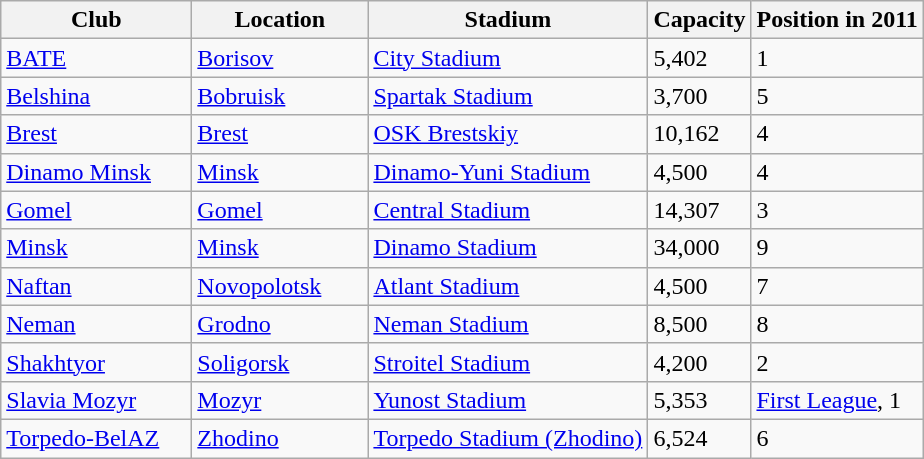<table class="wikitable sortable">
<tr>
<th>Club</th>
<th>Location</th>
<th>Stadium</th>
<th>Capacity</th>
<th>Position in 2011</th>
</tr>
<tr>
<td width=120><a href='#'>BATE</a></td>
<td width=110><a href='#'>Borisov</a></td>
<td><a href='#'>City Stadium</a></td>
<td>5,402</td>
<td>1</td>
</tr>
<tr>
<td><a href='#'>Belshina</a></td>
<td><a href='#'>Bobruisk</a></td>
<td><a href='#'>Spartak Stadium</a></td>
<td>3,700</td>
<td>5</td>
</tr>
<tr>
<td><a href='#'>Brest</a></td>
<td><a href='#'>Brest</a></td>
<td><a href='#'>OSK Brestskiy</a></td>
<td>10,162</td>
<td>4</td>
</tr>
<tr>
<td><a href='#'>Dinamo Minsk</a></td>
<td><a href='#'>Minsk</a></td>
<td><a href='#'>Dinamo-Yuni Stadium</a></td>
<td>4,500</td>
<td>4</td>
</tr>
<tr>
<td><a href='#'>Gomel</a></td>
<td><a href='#'>Gomel</a></td>
<td><a href='#'>Central Stadium</a></td>
<td>14,307</td>
<td>3</td>
</tr>
<tr>
<td><a href='#'>Minsk</a></td>
<td><a href='#'>Minsk</a></td>
<td><a href='#'>Dinamo Stadium</a></td>
<td>34,000</td>
<td>9</td>
</tr>
<tr>
<td><a href='#'>Naftan</a></td>
<td><a href='#'>Novopolotsk</a></td>
<td><a href='#'>Atlant Stadium</a></td>
<td>4,500</td>
<td>7</td>
</tr>
<tr>
<td><a href='#'>Neman</a></td>
<td><a href='#'>Grodno</a></td>
<td><a href='#'>Neman Stadium</a></td>
<td>8,500</td>
<td>8</td>
</tr>
<tr>
<td><a href='#'>Shakhtyor</a></td>
<td><a href='#'>Soligorsk</a></td>
<td><a href='#'>Stroitel Stadium</a></td>
<td>4,200</td>
<td>2</td>
</tr>
<tr>
<td><a href='#'>Slavia Mozyr</a></td>
<td><a href='#'>Mozyr</a></td>
<td><a href='#'>Yunost Stadium</a></td>
<td>5,353</td>
<td><a href='#'>First League</a>, 1</td>
</tr>
<tr>
<td><a href='#'>Torpedo-BelAZ</a></td>
<td><a href='#'>Zhodino</a></td>
<td><a href='#'>Torpedo Stadium (Zhodino)</a></td>
<td>6,524</td>
<td>6</td>
</tr>
</table>
